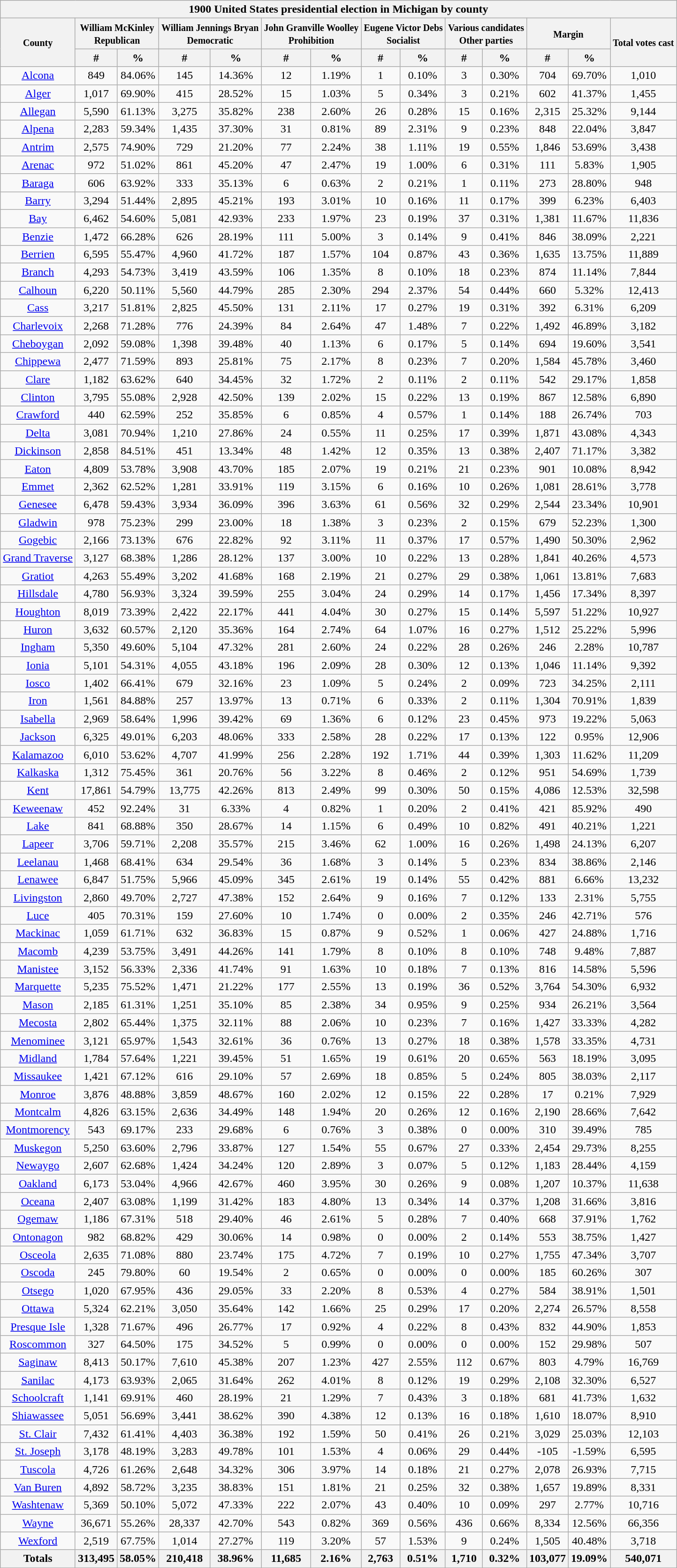<table class="wikitable sortable mw-collapsible mw-collapsed">
<tr>
<th colspan="14">1900 United States presidential election in Michigan by county</th>
</tr>
<tr>
<th rowspan="2"><small>County</small></th>
<th style="text-align:center;" colspan="2"><small>William McKinley<br>Republican</small></th>
<th style="text-align:center;" colspan="2"><small>William Jennings Bryan<br>Democratic</small></th>
<th style="text-align:center;" colspan="2"><small>John Granville Woolley<br>Prohibition</small></th>
<th style="text-align:center;" colspan="2"><small>Eugene Victor Debs<br>Socialist</small></th>
<th style="text-align:center;" colspan="2"><small>Various candidates<br>Other parties</small></th>
<th style="text-align:center;" colspan="2"><small>Margin</small></th>
<th rowspan="2" style="text-align:center;"><small>Total votes cast</small></th>
</tr>
<tr>
<th data-sort-type="number">#</th>
<th data-sort-type="number">%</th>
<th data-sort-type="number">#</th>
<th data-sort-type="number">%</th>
<th data-sort-type="number">#</th>
<th data-sort-type="number">%</th>
<th data-sort-type="number">#</th>
<th data-sort-type="number">%</th>
<th data-sort-type="number">#</th>
<th data-sort-type="number">%</th>
<th data-sort-type="number">#</th>
<th data-sort-type="number">%</th>
</tr>
<tr style="text-align:center;">
<td><a href='#'>Alcona</a></td>
<td>849</td>
<td>84.06%</td>
<td>145</td>
<td>14.36%</td>
<td>12</td>
<td>1.19%</td>
<td>1</td>
<td>0.10%</td>
<td>3</td>
<td>0.30%</td>
<td>704</td>
<td>69.70%</td>
<td>1,010</td>
</tr>
<tr style="text-align:center;">
<td><a href='#'>Alger</a></td>
<td>1,017</td>
<td>69.90%</td>
<td>415</td>
<td>28.52%</td>
<td>15</td>
<td>1.03%</td>
<td>5</td>
<td>0.34%</td>
<td>3</td>
<td>0.21%</td>
<td>602</td>
<td>41.37%</td>
<td>1,455</td>
</tr>
<tr style="text-align:center;">
<td><a href='#'>Allegan</a></td>
<td>5,590</td>
<td>61.13%</td>
<td>3,275</td>
<td>35.82%</td>
<td>238</td>
<td>2.60%</td>
<td>26</td>
<td>0.28%</td>
<td>15</td>
<td>0.16%</td>
<td>2,315</td>
<td>25.32%</td>
<td>9,144</td>
</tr>
<tr style="text-align:center;">
<td><a href='#'>Alpena</a></td>
<td>2,283</td>
<td>59.34%</td>
<td>1,435</td>
<td>37.30%</td>
<td>31</td>
<td>0.81%</td>
<td>89</td>
<td>2.31%</td>
<td>9</td>
<td>0.23%</td>
<td>848</td>
<td>22.04%</td>
<td>3,847</td>
</tr>
<tr style="text-align:center;">
<td><a href='#'>Antrim</a></td>
<td>2,575</td>
<td>74.90%</td>
<td>729</td>
<td>21.20%</td>
<td>77</td>
<td>2.24%</td>
<td>38</td>
<td>1.11%</td>
<td>19</td>
<td>0.55%</td>
<td>1,846</td>
<td>53.69%</td>
<td>3,438</td>
</tr>
<tr style="text-align:center;">
<td><a href='#'>Arenac</a></td>
<td>972</td>
<td>51.02%</td>
<td>861</td>
<td>45.20%</td>
<td>47</td>
<td>2.47%</td>
<td>19</td>
<td>1.00%</td>
<td>6</td>
<td>0.31%</td>
<td>111</td>
<td>5.83%</td>
<td>1,905</td>
</tr>
<tr style="text-align:center;">
<td><a href='#'>Baraga</a></td>
<td>606</td>
<td>63.92%</td>
<td>333</td>
<td>35.13%</td>
<td>6</td>
<td>0.63%</td>
<td>2</td>
<td>0.21%</td>
<td>1</td>
<td>0.11%</td>
<td>273</td>
<td>28.80%</td>
<td>948</td>
</tr>
<tr style="text-align:center;">
<td><a href='#'>Barry</a></td>
<td>3,294</td>
<td>51.44%</td>
<td>2,895</td>
<td>45.21%</td>
<td>193</td>
<td>3.01%</td>
<td>10</td>
<td>0.16%</td>
<td>11</td>
<td>0.17%</td>
<td>399</td>
<td>6.23%</td>
<td>6,403</td>
</tr>
<tr style="text-align:center;">
<td><a href='#'>Bay</a></td>
<td>6,462</td>
<td>54.60%</td>
<td>5,081</td>
<td>42.93%</td>
<td>233</td>
<td>1.97%</td>
<td>23</td>
<td>0.19%</td>
<td>37</td>
<td>0.31%</td>
<td>1,381</td>
<td>11.67%</td>
<td>11,836</td>
</tr>
<tr style="text-align:center;">
<td><a href='#'>Benzie</a></td>
<td>1,472</td>
<td>66.28%</td>
<td>626</td>
<td>28.19%</td>
<td>111</td>
<td>5.00%</td>
<td>3</td>
<td>0.14%</td>
<td>9</td>
<td>0.41%</td>
<td>846</td>
<td>38.09%</td>
<td>2,221</td>
</tr>
<tr style="text-align:center;">
<td><a href='#'>Berrien</a></td>
<td>6,595</td>
<td>55.47%</td>
<td>4,960</td>
<td>41.72%</td>
<td>187</td>
<td>1.57%</td>
<td>104</td>
<td>0.87%</td>
<td>43</td>
<td>0.36%</td>
<td>1,635</td>
<td>13.75%</td>
<td>11,889</td>
</tr>
<tr style="text-align:center;">
<td><a href='#'>Branch</a></td>
<td>4,293</td>
<td>54.73%</td>
<td>3,419</td>
<td>43.59%</td>
<td>106</td>
<td>1.35%</td>
<td>8</td>
<td>0.10%</td>
<td>18</td>
<td>0.23%</td>
<td>874</td>
<td>11.14%</td>
<td>7,844</td>
</tr>
<tr style="text-align:center;">
<td><a href='#'>Calhoun</a></td>
<td>6,220</td>
<td>50.11%</td>
<td>5,560</td>
<td>44.79%</td>
<td>285</td>
<td>2.30%</td>
<td>294</td>
<td>2.37%</td>
<td>54</td>
<td>0.44%</td>
<td>660</td>
<td>5.32%</td>
<td>12,413</td>
</tr>
<tr style="text-align:center;">
<td><a href='#'>Cass</a></td>
<td>3,217</td>
<td>51.81%</td>
<td>2,825</td>
<td>45.50%</td>
<td>131</td>
<td>2.11%</td>
<td>17</td>
<td>0.27%</td>
<td>19</td>
<td>0.31%</td>
<td>392</td>
<td>6.31%</td>
<td>6,209</td>
</tr>
<tr style="text-align:center;">
<td><a href='#'>Charlevoix</a></td>
<td>2,268</td>
<td>71.28%</td>
<td>776</td>
<td>24.39%</td>
<td>84</td>
<td>2.64%</td>
<td>47</td>
<td>1.48%</td>
<td>7</td>
<td>0.22%</td>
<td>1,492</td>
<td>46.89%</td>
<td>3,182</td>
</tr>
<tr style="text-align:center;">
<td><a href='#'>Cheboygan</a></td>
<td>2,092</td>
<td>59.08%</td>
<td>1,398</td>
<td>39.48%</td>
<td>40</td>
<td>1.13%</td>
<td>6</td>
<td>0.17%</td>
<td>5</td>
<td>0.14%</td>
<td>694</td>
<td>19.60%</td>
<td>3,541</td>
</tr>
<tr style="text-align:center;">
<td><a href='#'>Chippewa</a></td>
<td>2,477</td>
<td>71.59%</td>
<td>893</td>
<td>25.81%</td>
<td>75</td>
<td>2.17%</td>
<td>8</td>
<td>0.23%</td>
<td>7</td>
<td>0.20%</td>
<td>1,584</td>
<td>45.78%</td>
<td>3,460</td>
</tr>
<tr style="text-align:center;">
<td><a href='#'>Clare</a></td>
<td>1,182</td>
<td>63.62%</td>
<td>640</td>
<td>34.45%</td>
<td>32</td>
<td>1.72%</td>
<td>2</td>
<td>0.11%</td>
<td>2</td>
<td>0.11%</td>
<td>542</td>
<td>29.17%</td>
<td>1,858</td>
</tr>
<tr style="text-align:center;">
<td><a href='#'>Clinton</a></td>
<td>3,795</td>
<td>55.08%</td>
<td>2,928</td>
<td>42.50%</td>
<td>139</td>
<td>2.02%</td>
<td>15</td>
<td>0.22%</td>
<td>13</td>
<td>0.19%</td>
<td>867</td>
<td>12.58%</td>
<td>6,890</td>
</tr>
<tr style="text-align:center;">
<td><a href='#'>Crawford</a></td>
<td>440</td>
<td>62.59%</td>
<td>252</td>
<td>35.85%</td>
<td>6</td>
<td>0.85%</td>
<td>4</td>
<td>0.57%</td>
<td>1</td>
<td>0.14%</td>
<td>188</td>
<td>26.74%</td>
<td>703</td>
</tr>
<tr style="text-align:center;">
<td><a href='#'>Delta</a></td>
<td>3,081</td>
<td>70.94%</td>
<td>1,210</td>
<td>27.86%</td>
<td>24</td>
<td>0.55%</td>
<td>11</td>
<td>0.25%</td>
<td>17</td>
<td>0.39%</td>
<td>1,871</td>
<td>43.08%</td>
<td>4,343</td>
</tr>
<tr style="text-align:center;">
<td><a href='#'>Dickinson</a></td>
<td>2,858</td>
<td>84.51%</td>
<td>451</td>
<td>13.34%</td>
<td>48</td>
<td>1.42%</td>
<td>12</td>
<td>0.35%</td>
<td>13</td>
<td>0.38%</td>
<td>2,407</td>
<td>71.17%</td>
<td>3,382</td>
</tr>
<tr style="text-align:center;">
<td><a href='#'>Eaton</a></td>
<td>4,809</td>
<td>53.78%</td>
<td>3,908</td>
<td>43.70%</td>
<td>185</td>
<td>2.07%</td>
<td>19</td>
<td>0.21%</td>
<td>21</td>
<td>0.23%</td>
<td>901</td>
<td>10.08%</td>
<td>8,942</td>
</tr>
<tr style="text-align:center;">
<td><a href='#'>Emmet</a></td>
<td>2,362</td>
<td>62.52%</td>
<td>1,281</td>
<td>33.91%</td>
<td>119</td>
<td>3.15%</td>
<td>6</td>
<td>0.16%</td>
<td>10</td>
<td>0.26%</td>
<td>1,081</td>
<td>28.61%</td>
<td>3,778</td>
</tr>
<tr style="text-align:center;">
<td><a href='#'>Genesee</a></td>
<td>6,478</td>
<td>59.43%</td>
<td>3,934</td>
<td>36.09%</td>
<td>396</td>
<td>3.63%</td>
<td>61</td>
<td>0.56%</td>
<td>32</td>
<td>0.29%</td>
<td>2,544</td>
<td>23.34%</td>
<td>10,901</td>
</tr>
<tr style="text-align:center;">
<td><a href='#'>Gladwin</a></td>
<td>978</td>
<td>75.23%</td>
<td>299</td>
<td>23.00%</td>
<td>18</td>
<td>1.38%</td>
<td>3</td>
<td>0.23%</td>
<td>2</td>
<td>0.15%</td>
<td>679</td>
<td>52.23%</td>
<td>1,300</td>
</tr>
<tr style="text-align:center;">
<td><a href='#'>Gogebic</a></td>
<td>2,166</td>
<td>73.13%</td>
<td>676</td>
<td>22.82%</td>
<td>92</td>
<td>3.11%</td>
<td>11</td>
<td>0.37%</td>
<td>17</td>
<td>0.57%</td>
<td>1,490</td>
<td>50.30%</td>
<td>2,962</td>
</tr>
<tr style="text-align:center;">
<td><a href='#'>Grand Traverse</a></td>
<td>3,127</td>
<td>68.38%</td>
<td>1,286</td>
<td>28.12%</td>
<td>137</td>
<td>3.00%</td>
<td>10</td>
<td>0.22%</td>
<td>13</td>
<td>0.28%</td>
<td>1,841</td>
<td>40.26%</td>
<td>4,573</td>
</tr>
<tr style="text-align:center;">
<td><a href='#'>Gratiot</a></td>
<td>4,263</td>
<td>55.49%</td>
<td>3,202</td>
<td>41.68%</td>
<td>168</td>
<td>2.19%</td>
<td>21</td>
<td>0.27%</td>
<td>29</td>
<td>0.38%</td>
<td>1,061</td>
<td>13.81%</td>
<td>7,683</td>
</tr>
<tr style="text-align:center;">
<td><a href='#'>Hillsdale</a></td>
<td>4,780</td>
<td>56.93%</td>
<td>3,324</td>
<td>39.59%</td>
<td>255</td>
<td>3.04%</td>
<td>24</td>
<td>0.29%</td>
<td>14</td>
<td>0.17%</td>
<td>1,456</td>
<td>17.34%</td>
<td>8,397</td>
</tr>
<tr style="text-align:center;">
<td><a href='#'>Houghton</a></td>
<td>8,019</td>
<td>73.39%</td>
<td>2,422</td>
<td>22.17%</td>
<td>441</td>
<td>4.04%</td>
<td>30</td>
<td>0.27%</td>
<td>15</td>
<td>0.14%</td>
<td>5,597</td>
<td>51.22%</td>
<td>10,927</td>
</tr>
<tr style="text-align:center;">
<td><a href='#'>Huron</a></td>
<td>3,632</td>
<td>60.57%</td>
<td>2,120</td>
<td>35.36%</td>
<td>164</td>
<td>2.74%</td>
<td>64</td>
<td>1.07%</td>
<td>16</td>
<td>0.27%</td>
<td>1,512</td>
<td>25.22%</td>
<td>5,996</td>
</tr>
<tr style="text-align:center;">
<td><a href='#'>Ingham</a></td>
<td>5,350</td>
<td>49.60%</td>
<td>5,104</td>
<td>47.32%</td>
<td>281</td>
<td>2.60%</td>
<td>24</td>
<td>0.22%</td>
<td>28</td>
<td>0.26%</td>
<td>246</td>
<td>2.28%</td>
<td>10,787</td>
</tr>
<tr style="text-align:center;">
<td><a href='#'>Ionia</a></td>
<td>5,101</td>
<td>54.31%</td>
<td>4,055</td>
<td>43.18%</td>
<td>196</td>
<td>2.09%</td>
<td>28</td>
<td>0.30%</td>
<td>12</td>
<td>0.13%</td>
<td>1,046</td>
<td>11.14%</td>
<td>9,392</td>
</tr>
<tr style="text-align:center;">
<td><a href='#'>Iosco</a></td>
<td>1,402</td>
<td>66.41%</td>
<td>679</td>
<td>32.16%</td>
<td>23</td>
<td>1.09%</td>
<td>5</td>
<td>0.24%</td>
<td>2</td>
<td>0.09%</td>
<td>723</td>
<td>34.25%</td>
<td>2,111</td>
</tr>
<tr style="text-align:center;">
<td><a href='#'>Iron</a></td>
<td>1,561</td>
<td>84.88%</td>
<td>257</td>
<td>13.97%</td>
<td>13</td>
<td>0.71%</td>
<td>6</td>
<td>0.33%</td>
<td>2</td>
<td>0.11%</td>
<td>1,304</td>
<td>70.91%</td>
<td>1,839</td>
</tr>
<tr style="text-align:center;">
<td><a href='#'>Isabella</a></td>
<td>2,969</td>
<td>58.64%</td>
<td>1,996</td>
<td>39.42%</td>
<td>69</td>
<td>1.36%</td>
<td>6</td>
<td>0.12%</td>
<td>23</td>
<td>0.45%</td>
<td>973</td>
<td>19.22%</td>
<td>5,063</td>
</tr>
<tr style="text-align:center;">
<td><a href='#'>Jackson</a></td>
<td>6,325</td>
<td>49.01%</td>
<td>6,203</td>
<td>48.06%</td>
<td>333</td>
<td>2.58%</td>
<td>28</td>
<td>0.22%</td>
<td>17</td>
<td>0.13%</td>
<td>122</td>
<td>0.95%</td>
<td>12,906</td>
</tr>
<tr style="text-align:center;">
<td><a href='#'>Kalamazoo</a></td>
<td>6,010</td>
<td>53.62%</td>
<td>4,707</td>
<td>41.99%</td>
<td>256</td>
<td>2.28%</td>
<td>192</td>
<td>1.71%</td>
<td>44</td>
<td>0.39%</td>
<td>1,303</td>
<td>11.62%</td>
<td>11,209</td>
</tr>
<tr style="text-align:center;">
<td><a href='#'>Kalkaska</a></td>
<td>1,312</td>
<td>75.45%</td>
<td>361</td>
<td>20.76%</td>
<td>56</td>
<td>3.22%</td>
<td>8</td>
<td>0.46%</td>
<td>2</td>
<td>0.12%</td>
<td>951</td>
<td>54.69%</td>
<td>1,739</td>
</tr>
<tr style="text-align:center;">
<td><a href='#'>Kent</a></td>
<td>17,861</td>
<td>54.79%</td>
<td>13,775</td>
<td>42.26%</td>
<td>813</td>
<td>2.49%</td>
<td>99</td>
<td>0.30%</td>
<td>50</td>
<td>0.15%</td>
<td>4,086</td>
<td>12.53%</td>
<td>32,598</td>
</tr>
<tr style="text-align:center;">
<td><a href='#'>Keweenaw</a></td>
<td>452</td>
<td>92.24%</td>
<td>31</td>
<td>6.33%</td>
<td>4</td>
<td>0.82%</td>
<td>1</td>
<td>0.20%</td>
<td>2</td>
<td>0.41%</td>
<td>421</td>
<td>85.92%</td>
<td>490</td>
</tr>
<tr style="text-align:center;">
<td><a href='#'>Lake</a></td>
<td>841</td>
<td>68.88%</td>
<td>350</td>
<td>28.67%</td>
<td>14</td>
<td>1.15%</td>
<td>6</td>
<td>0.49%</td>
<td>10</td>
<td>0.82%</td>
<td>491</td>
<td>40.21%</td>
<td>1,221</td>
</tr>
<tr style="text-align:center;">
<td><a href='#'>Lapeer</a></td>
<td>3,706</td>
<td>59.71%</td>
<td>2,208</td>
<td>35.57%</td>
<td>215</td>
<td>3.46%</td>
<td>62</td>
<td>1.00%</td>
<td>16</td>
<td>0.26%</td>
<td>1,498</td>
<td>24.13%</td>
<td>6,207</td>
</tr>
<tr style="text-align:center;">
<td><a href='#'>Leelanau</a></td>
<td>1,468</td>
<td>68.41%</td>
<td>634</td>
<td>29.54%</td>
<td>36</td>
<td>1.68%</td>
<td>3</td>
<td>0.14%</td>
<td>5</td>
<td>0.23%</td>
<td>834</td>
<td>38.86%</td>
<td>2,146</td>
</tr>
<tr style="text-align:center;">
<td><a href='#'>Lenawee</a></td>
<td>6,847</td>
<td>51.75%</td>
<td>5,966</td>
<td>45.09%</td>
<td>345</td>
<td>2.61%</td>
<td>19</td>
<td>0.14%</td>
<td>55</td>
<td>0.42%</td>
<td>881</td>
<td>6.66%</td>
<td>13,232</td>
</tr>
<tr style="text-align:center;">
<td><a href='#'>Livingston</a></td>
<td>2,860</td>
<td>49.70%</td>
<td>2,727</td>
<td>47.38%</td>
<td>152</td>
<td>2.64%</td>
<td>9</td>
<td>0.16%</td>
<td>7</td>
<td>0.12%</td>
<td>133</td>
<td>2.31%</td>
<td>5,755</td>
</tr>
<tr style="text-align:center;">
<td><a href='#'>Luce</a></td>
<td>405</td>
<td>70.31%</td>
<td>159</td>
<td>27.60%</td>
<td>10</td>
<td>1.74%</td>
<td>0</td>
<td>0.00%</td>
<td>2</td>
<td>0.35%</td>
<td>246</td>
<td>42.71%</td>
<td>576</td>
</tr>
<tr style="text-align:center;">
<td><a href='#'>Mackinac</a></td>
<td>1,059</td>
<td>61.71%</td>
<td>632</td>
<td>36.83%</td>
<td>15</td>
<td>0.87%</td>
<td>9</td>
<td>0.52%</td>
<td>1</td>
<td>0.06%</td>
<td>427</td>
<td>24.88%</td>
<td>1,716</td>
</tr>
<tr style="text-align:center;">
<td><a href='#'>Macomb</a></td>
<td>4,239</td>
<td>53.75%</td>
<td>3,491</td>
<td>44.26%</td>
<td>141</td>
<td>1.79%</td>
<td>8</td>
<td>0.10%</td>
<td>8</td>
<td>0.10%</td>
<td>748</td>
<td>9.48%</td>
<td>7,887</td>
</tr>
<tr style="text-align:center;">
<td><a href='#'>Manistee</a></td>
<td>3,152</td>
<td>56.33%</td>
<td>2,336</td>
<td>41.74%</td>
<td>91</td>
<td>1.63%</td>
<td>10</td>
<td>0.18%</td>
<td>7</td>
<td>0.13%</td>
<td>816</td>
<td>14.58%</td>
<td>5,596</td>
</tr>
<tr style="text-align:center;">
<td><a href='#'>Marquette</a></td>
<td>5,235</td>
<td>75.52%</td>
<td>1,471</td>
<td>21.22%</td>
<td>177</td>
<td>2.55%</td>
<td>13</td>
<td>0.19%</td>
<td>36</td>
<td>0.52%</td>
<td>3,764</td>
<td>54.30%</td>
<td>6,932</td>
</tr>
<tr style="text-align:center;">
<td><a href='#'>Mason</a></td>
<td>2,185</td>
<td>61.31%</td>
<td>1,251</td>
<td>35.10%</td>
<td>85</td>
<td>2.38%</td>
<td>34</td>
<td>0.95%</td>
<td>9</td>
<td>0.25%</td>
<td>934</td>
<td>26.21%</td>
<td>3,564</td>
</tr>
<tr style="text-align:center;">
<td><a href='#'>Mecosta</a></td>
<td>2,802</td>
<td>65.44%</td>
<td>1,375</td>
<td>32.11%</td>
<td>88</td>
<td>2.06%</td>
<td>10</td>
<td>0.23%</td>
<td>7</td>
<td>0.16%</td>
<td>1,427</td>
<td>33.33%</td>
<td>4,282</td>
</tr>
<tr style="text-align:center;">
<td><a href='#'>Menominee</a></td>
<td>3,121</td>
<td>65.97%</td>
<td>1,543</td>
<td>32.61%</td>
<td>36</td>
<td>0.76%</td>
<td>13</td>
<td>0.27%</td>
<td>18</td>
<td>0.38%</td>
<td>1,578</td>
<td>33.35%</td>
<td>4,731</td>
</tr>
<tr style="text-align:center;">
<td><a href='#'>Midland</a></td>
<td>1,784</td>
<td>57.64%</td>
<td>1,221</td>
<td>39.45%</td>
<td>51</td>
<td>1.65%</td>
<td>19</td>
<td>0.61%</td>
<td>20</td>
<td>0.65%</td>
<td>563</td>
<td>18.19%</td>
<td>3,095</td>
</tr>
<tr style="text-align:center;">
<td><a href='#'>Missaukee</a></td>
<td>1,421</td>
<td>67.12%</td>
<td>616</td>
<td>29.10%</td>
<td>57</td>
<td>2.69%</td>
<td>18</td>
<td>0.85%</td>
<td>5</td>
<td>0.24%</td>
<td>805</td>
<td>38.03%</td>
<td>2,117</td>
</tr>
<tr style="text-align:center;">
<td><a href='#'>Monroe</a></td>
<td>3,876</td>
<td>48.88%</td>
<td>3,859</td>
<td>48.67%</td>
<td>160</td>
<td>2.02%</td>
<td>12</td>
<td>0.15%</td>
<td>22</td>
<td>0.28%</td>
<td>17</td>
<td>0.21%</td>
<td>7,929</td>
</tr>
<tr style="text-align:center;">
<td><a href='#'>Montcalm</a></td>
<td>4,826</td>
<td>63.15%</td>
<td>2,636</td>
<td>34.49%</td>
<td>148</td>
<td>1.94%</td>
<td>20</td>
<td>0.26%</td>
<td>12</td>
<td>0.16%</td>
<td>2,190</td>
<td>28.66%</td>
<td>7,642</td>
</tr>
<tr style="text-align:center;">
<td><a href='#'>Montmorency</a></td>
<td>543</td>
<td>69.17%</td>
<td>233</td>
<td>29.68%</td>
<td>6</td>
<td>0.76%</td>
<td>3</td>
<td>0.38%</td>
<td>0</td>
<td>0.00%</td>
<td>310</td>
<td>39.49%</td>
<td>785</td>
</tr>
<tr style="text-align:center;">
<td><a href='#'>Muskegon</a></td>
<td>5,250</td>
<td>63.60%</td>
<td>2,796</td>
<td>33.87%</td>
<td>127</td>
<td>1.54%</td>
<td>55</td>
<td>0.67%</td>
<td>27</td>
<td>0.33%</td>
<td>2,454</td>
<td>29.73%</td>
<td>8,255</td>
</tr>
<tr style="text-align:center;">
<td><a href='#'>Newaygo</a></td>
<td>2,607</td>
<td>62.68%</td>
<td>1,424</td>
<td>34.24%</td>
<td>120</td>
<td>2.89%</td>
<td>3</td>
<td>0.07%</td>
<td>5</td>
<td>0.12%</td>
<td>1,183</td>
<td>28.44%</td>
<td>4,159</td>
</tr>
<tr style="text-align:center;">
<td><a href='#'>Oakland</a></td>
<td>6,173</td>
<td>53.04%</td>
<td>4,966</td>
<td>42.67%</td>
<td>460</td>
<td>3.95%</td>
<td>30</td>
<td>0.26%</td>
<td>9</td>
<td>0.08%</td>
<td>1,207</td>
<td>10.37%</td>
<td>11,638</td>
</tr>
<tr style="text-align:center;">
<td><a href='#'>Oceana</a></td>
<td>2,407</td>
<td>63.08%</td>
<td>1,199</td>
<td>31.42%</td>
<td>183</td>
<td>4.80%</td>
<td>13</td>
<td>0.34%</td>
<td>14</td>
<td>0.37%</td>
<td>1,208</td>
<td>31.66%</td>
<td>3,816</td>
</tr>
<tr style="text-align:center;">
<td><a href='#'>Ogemaw</a></td>
<td>1,186</td>
<td>67.31%</td>
<td>518</td>
<td>29.40%</td>
<td>46</td>
<td>2.61%</td>
<td>5</td>
<td>0.28%</td>
<td>7</td>
<td>0.40%</td>
<td>668</td>
<td>37.91%</td>
<td>1,762</td>
</tr>
<tr style="text-align:center;">
<td><a href='#'>Ontonagon</a></td>
<td>982</td>
<td>68.82%</td>
<td>429</td>
<td>30.06%</td>
<td>14</td>
<td>0.98%</td>
<td>0</td>
<td>0.00%</td>
<td>2</td>
<td>0.14%</td>
<td>553</td>
<td>38.75%</td>
<td>1,427</td>
</tr>
<tr style="text-align:center;">
<td><a href='#'>Osceola</a></td>
<td>2,635</td>
<td>71.08%</td>
<td>880</td>
<td>23.74%</td>
<td>175</td>
<td>4.72%</td>
<td>7</td>
<td>0.19%</td>
<td>10</td>
<td>0.27%</td>
<td>1,755</td>
<td>47.34%</td>
<td>3,707</td>
</tr>
<tr style="text-align:center;">
<td><a href='#'>Oscoda</a></td>
<td>245</td>
<td>79.80%</td>
<td>60</td>
<td>19.54%</td>
<td>2</td>
<td>0.65%</td>
<td>0</td>
<td>0.00%</td>
<td>0</td>
<td>0.00%</td>
<td>185</td>
<td>60.26%</td>
<td>307</td>
</tr>
<tr style="text-align:center;">
<td><a href='#'>Otsego</a></td>
<td>1,020</td>
<td>67.95%</td>
<td>436</td>
<td>29.05%</td>
<td>33</td>
<td>2.20%</td>
<td>8</td>
<td>0.53%</td>
<td>4</td>
<td>0.27%</td>
<td>584</td>
<td>38.91%</td>
<td>1,501</td>
</tr>
<tr style="text-align:center;">
<td><a href='#'>Ottawa</a></td>
<td>5,324</td>
<td>62.21%</td>
<td>3,050</td>
<td>35.64%</td>
<td>142</td>
<td>1.66%</td>
<td>25</td>
<td>0.29%</td>
<td>17</td>
<td>0.20%</td>
<td>2,274</td>
<td>26.57%</td>
<td>8,558</td>
</tr>
<tr style="text-align:center;">
<td><a href='#'>Presque Isle</a></td>
<td>1,328</td>
<td>71.67%</td>
<td>496</td>
<td>26.77%</td>
<td>17</td>
<td>0.92%</td>
<td>4</td>
<td>0.22%</td>
<td>8</td>
<td>0.43%</td>
<td>832</td>
<td>44.90%</td>
<td>1,853</td>
</tr>
<tr style="text-align:center;">
<td><a href='#'>Roscommon</a></td>
<td>327</td>
<td>64.50%</td>
<td>175</td>
<td>34.52%</td>
<td>5</td>
<td>0.99%</td>
<td>0</td>
<td>0.00%</td>
<td>0</td>
<td>0.00%</td>
<td>152</td>
<td>29.98%</td>
<td>507</td>
</tr>
<tr style="text-align:center;">
<td><a href='#'>Saginaw</a></td>
<td>8,413</td>
<td>50.17%</td>
<td>7,610</td>
<td>45.38%</td>
<td>207</td>
<td>1.23%</td>
<td>427</td>
<td>2.55%</td>
<td>112</td>
<td>0.67%</td>
<td>803</td>
<td>4.79%</td>
<td>16,769</td>
</tr>
<tr style="text-align:center;">
<td><a href='#'>Sanilac</a></td>
<td>4,173</td>
<td>63.93%</td>
<td>2,065</td>
<td>31.64%</td>
<td>262</td>
<td>4.01%</td>
<td>8</td>
<td>0.12%</td>
<td>19</td>
<td>0.29%</td>
<td>2,108</td>
<td>32.30%</td>
<td>6,527</td>
</tr>
<tr style="text-align:center;">
<td><a href='#'>Schoolcraft</a></td>
<td>1,141</td>
<td>69.91%</td>
<td>460</td>
<td>28.19%</td>
<td>21</td>
<td>1.29%</td>
<td>7</td>
<td>0.43%</td>
<td>3</td>
<td>0.18%</td>
<td>681</td>
<td>41.73%</td>
<td>1,632</td>
</tr>
<tr style="text-align:center;">
<td><a href='#'>Shiawassee</a></td>
<td>5,051</td>
<td>56.69%</td>
<td>3,441</td>
<td>38.62%</td>
<td>390</td>
<td>4.38%</td>
<td>12</td>
<td>0.13%</td>
<td>16</td>
<td>0.18%</td>
<td>1,610</td>
<td>18.07%</td>
<td>8,910</td>
</tr>
<tr style="text-align:center;">
<td><a href='#'>St. Clair</a></td>
<td>7,432</td>
<td>61.41%</td>
<td>4,403</td>
<td>36.38%</td>
<td>192</td>
<td>1.59%</td>
<td>50</td>
<td>0.41%</td>
<td>26</td>
<td>0.21%</td>
<td>3,029</td>
<td>25.03%</td>
<td>12,103</td>
</tr>
<tr style="text-align:center;">
<td><a href='#'>St. Joseph</a></td>
<td>3,178</td>
<td>48.19%</td>
<td>3,283</td>
<td>49.78%</td>
<td>101</td>
<td>1.53%</td>
<td>4</td>
<td>0.06%</td>
<td>29</td>
<td>0.44%</td>
<td>-105</td>
<td>-1.59%</td>
<td>6,595</td>
</tr>
<tr style="text-align:center;">
<td><a href='#'>Tuscola</a></td>
<td>4,726</td>
<td>61.26%</td>
<td>2,648</td>
<td>34.32%</td>
<td>306</td>
<td>3.97%</td>
<td>14</td>
<td>0.18%</td>
<td>21</td>
<td>0.27%</td>
<td>2,078</td>
<td>26.93%</td>
<td>7,715</td>
</tr>
<tr style="text-align:center;">
<td><a href='#'>Van Buren</a></td>
<td>4,892</td>
<td>58.72%</td>
<td>3,235</td>
<td>38.83%</td>
<td>151</td>
<td>1.81%</td>
<td>21</td>
<td>0.25%</td>
<td>32</td>
<td>0.38%</td>
<td>1,657</td>
<td>19.89%</td>
<td>8,331</td>
</tr>
<tr style="text-align:center;">
<td><a href='#'>Washtenaw</a></td>
<td>5,369</td>
<td>50.10%</td>
<td>5,072</td>
<td>47.33%</td>
<td>222</td>
<td>2.07%</td>
<td>43</td>
<td>0.40%</td>
<td>10</td>
<td>0.09%</td>
<td>297</td>
<td>2.77%</td>
<td>10,716</td>
</tr>
<tr style="text-align:center;">
<td><a href='#'>Wayne</a></td>
<td>36,671</td>
<td>55.26%</td>
<td>28,337</td>
<td>42.70%</td>
<td>543</td>
<td>0.82%</td>
<td>369</td>
<td>0.56%</td>
<td>436</td>
<td>0.66%</td>
<td>8,334</td>
<td>12.56%</td>
<td>66,356</td>
</tr>
<tr style="text-align:center;">
<td><a href='#'>Wexford</a></td>
<td>2,519</td>
<td>67.75%</td>
<td>1,014</td>
<td>27.27%</td>
<td>119</td>
<td>3.20%</td>
<td>57</td>
<td>1.53%</td>
<td>9</td>
<td>0.24%</td>
<td>1,505</td>
<td>40.48%</td>
<td>3,718</td>
</tr>
<tr style="text-align:center;">
<th>Totals</th>
<th>313,495</th>
<th>58.05%</th>
<th>210,418</th>
<th>38.96%</th>
<th>11,685</th>
<th>2.16%</th>
<th>2,763</th>
<th>0.51%</th>
<th>1,710</th>
<th>0.32%</th>
<th>103,077</th>
<th>19.09%</th>
<th>540,071</th>
</tr>
</table>
